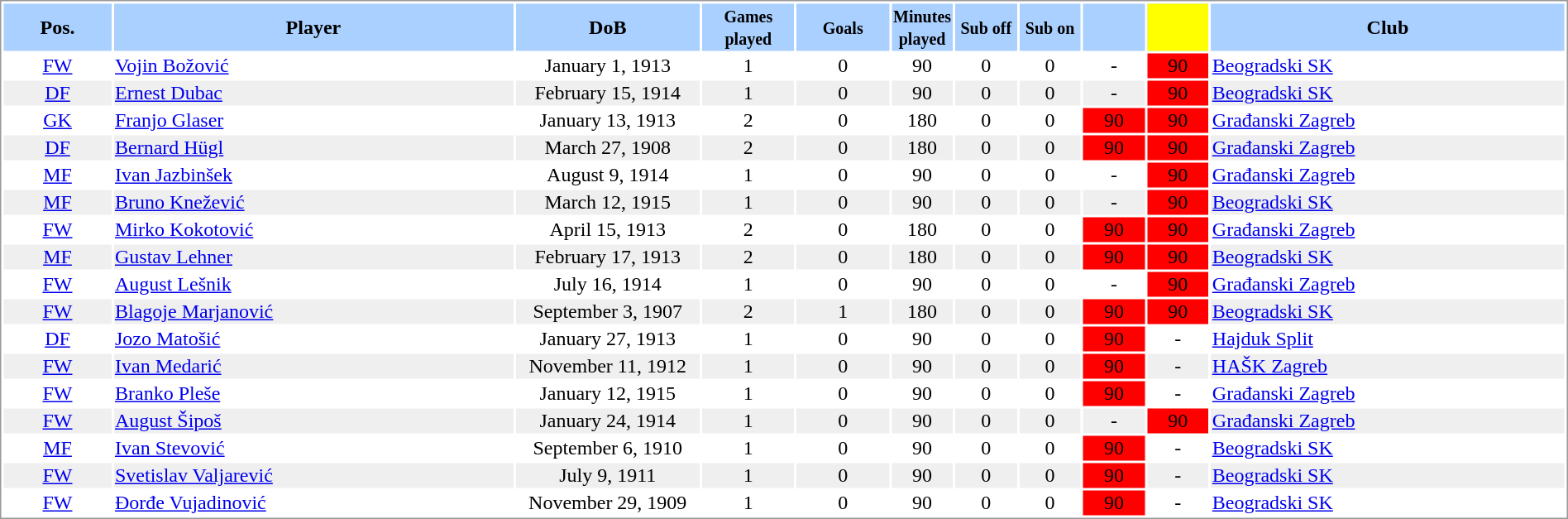<table border="0" width="100%" style="border: 1px solid #999; background-color:white; text-align:center">
<tr align="center" bgcolor="#AAD0FF">
<th width=7%>Pos.</th>
<th width=26%>Player</th>
<th width=12%>DoB</th>
<th width=6%><small>Games<br>played</small></th>
<th width=6%><small>Goals</small></th>
<th width=4%><small>Minutes<br>played</small></th>
<th width=4%><small>Sub off</small></th>
<th width=4%><small>Sub on</small></th>
<th width=4%></th>
<th width=4% bgcolor=yellow></th>
<th width=25%>Club</th>
</tr>
<tr>
<td><a href='#'>FW</a></td>
<td align="left"><a href='#'>Vojin Božović</a></td>
<td>January 1, 1913</td>
<td>1</td>
<td>0</td>
<td>90</td>
<td>0</td>
<td>0</td>
<td>-</td>
<td bgcolor=red>90</td>
<td align="left"> <a href='#'>Beogradski SK</a></td>
</tr>
<tr bgcolor="#EFEFEF">
<td><a href='#'>DF</a></td>
<td align="left"><a href='#'>Ernest Dubac</a></td>
<td>February 15, 1914</td>
<td>1</td>
<td>0</td>
<td>90</td>
<td>0</td>
<td>0</td>
<td>-</td>
<td bgcolor=red>90</td>
<td align="left"> <a href='#'>Beogradski SK</a></td>
</tr>
<tr>
<td><a href='#'>GK</a></td>
<td align="left"><a href='#'>Franjo Glaser</a></td>
<td>January 13, 1913</td>
<td>2</td>
<td>0</td>
<td>180</td>
<td>0</td>
<td>0</td>
<td bgcolor=red>90</td>
<td bgcolor=red>90</td>
<td align="left"> <a href='#'>Građanski Zagreb</a></td>
</tr>
<tr bgcolor="#EFEFEF">
<td><a href='#'>DF</a></td>
<td align="left"><a href='#'>Bernard Hügl</a></td>
<td>March 27, 1908</td>
<td>2</td>
<td>0</td>
<td>180</td>
<td>0</td>
<td>0</td>
<td bgcolor=red>90</td>
<td bgcolor=red>90</td>
<td align="left"> <a href='#'>Građanski Zagreb</a></td>
</tr>
<tr>
<td><a href='#'>MF</a></td>
<td align="left"><a href='#'>Ivan Jazbinšek</a></td>
<td>August 9, 1914</td>
<td>1</td>
<td>0</td>
<td>90</td>
<td>0</td>
<td>0</td>
<td>-</td>
<td bgcolor=red>90</td>
<td align="left"> <a href='#'>Građanski Zagreb</a></td>
</tr>
<tr bgcolor="#EFEFEF">
<td><a href='#'>MF</a></td>
<td align="left"><a href='#'>Bruno Knežević</a></td>
<td>March 12, 1915</td>
<td>1</td>
<td>0</td>
<td>90</td>
<td>0</td>
<td>0</td>
<td>-</td>
<td bgcolor=red>90</td>
<td align="left"> <a href='#'>Beogradski SK</a></td>
</tr>
<tr>
<td><a href='#'>FW</a></td>
<td align="left"><a href='#'>Mirko Kokotović</a></td>
<td>April 15, 1913</td>
<td>2</td>
<td>0</td>
<td>180</td>
<td>0</td>
<td>0</td>
<td bgcolor=red>90</td>
<td bgcolor=red>90</td>
<td align="left"> <a href='#'>Građanski Zagreb</a></td>
</tr>
<tr bgcolor="#EFEFEF">
<td><a href='#'>MF</a></td>
<td align="left"><a href='#'>Gustav Lehner</a></td>
<td>February 17, 1913</td>
<td>2</td>
<td>0</td>
<td>180</td>
<td>0</td>
<td>0</td>
<td bgcolor=red>90</td>
<td bgcolor=red>90</td>
<td align="left"> <a href='#'>Beogradski SK</a></td>
</tr>
<tr>
<td><a href='#'>FW</a></td>
<td align="left"><a href='#'>August Lešnik</a></td>
<td>July 16, 1914</td>
<td>1</td>
<td>0</td>
<td>90</td>
<td>0</td>
<td>0</td>
<td>-</td>
<td bgcolor=red>90</td>
<td align="left"> <a href='#'>Građanski Zagreb</a></td>
</tr>
<tr bgcolor="#EFEFEF">
<td><a href='#'>FW</a></td>
<td align="left"><a href='#'>Blagoje Marjanović</a></td>
<td>September 3, 1907</td>
<td>2</td>
<td>1</td>
<td>180</td>
<td>0</td>
<td>0</td>
<td bgcolor=red>90</td>
<td bgcolor=red>90</td>
<td align="left"> <a href='#'>Beogradski SK</a></td>
</tr>
<tr>
<td><a href='#'>DF</a></td>
<td align="left"><a href='#'>Jozo Matošić</a></td>
<td>January 27, 1913</td>
<td>1</td>
<td>0</td>
<td>90</td>
<td>0</td>
<td>0</td>
<td bgcolor=red>90</td>
<td>-</td>
<td align="left"> <a href='#'>Hajduk Split</a></td>
</tr>
<tr bgcolor="#EFEFEF">
<td><a href='#'>FW</a></td>
<td align="left"><a href='#'>Ivan Medarić</a></td>
<td>November 11, 1912</td>
<td>1</td>
<td>0</td>
<td>90</td>
<td>0</td>
<td>0</td>
<td bgcolor=red>90</td>
<td>-</td>
<td align="left"> <a href='#'>HAŠK Zagreb</a></td>
</tr>
<tr>
<td><a href='#'>FW</a></td>
<td align="left"><a href='#'>Branko Pleše</a></td>
<td>January 12, 1915</td>
<td>1</td>
<td>0</td>
<td>90</td>
<td>0</td>
<td>0</td>
<td bgcolor=red>90</td>
<td>-</td>
<td align="left"> <a href='#'>Građanski Zagreb</a></td>
</tr>
<tr bgcolor="#EFEFEF">
<td><a href='#'>FW</a></td>
<td align="left"><a href='#'>August Šipoš</a></td>
<td>January 24, 1914</td>
<td>1</td>
<td>0</td>
<td>90</td>
<td>0</td>
<td>0</td>
<td>-</td>
<td bgcolor=red>90</td>
<td align="left"> <a href='#'>Građanski Zagreb</a></td>
</tr>
<tr>
<td><a href='#'>MF</a></td>
<td align="left"><a href='#'>Ivan Stevović</a></td>
<td>September 6, 1910</td>
<td>1</td>
<td>0</td>
<td>90</td>
<td>0</td>
<td>0</td>
<td bgcolor=red>90</td>
<td>-</td>
<td align="left"> <a href='#'>Beogradski SK</a></td>
</tr>
<tr bgcolor="#EFEFEF">
<td><a href='#'>FW</a></td>
<td align="left"><a href='#'>Svetislav Valjarević</a></td>
<td>July 9, 1911</td>
<td>1</td>
<td>0</td>
<td>90</td>
<td>0</td>
<td>0</td>
<td bgcolor=red>90</td>
<td>-</td>
<td align="left"> <a href='#'>Beogradski SK</a></td>
</tr>
<tr>
<td><a href='#'>FW</a></td>
<td align="left"><a href='#'>Đorđe Vujadinović</a></td>
<td>November 29, 1909</td>
<td>1</td>
<td>0</td>
<td>90</td>
<td>0</td>
<td>0</td>
<td bgcolor=red>90</td>
<td>-</td>
<td align="left"> <a href='#'>Beogradski SK</a></td>
</tr>
</table>
